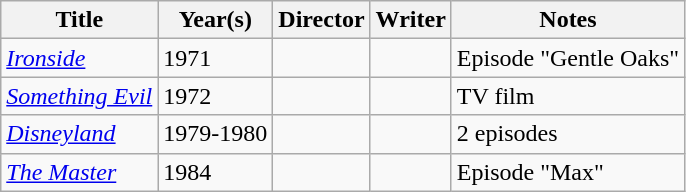<table class="wikitable sortable">
<tr>
<th>Title</th>
<th>Year(s)</th>
<th>Director</th>
<th>Writer</th>
<th>Notes</th>
</tr>
<tr>
<td><em><a href='#'>Ironside</a></em></td>
<td>1971</td>
<td></td>
<td></td>
<td>Episode "Gentle Oaks"</td>
</tr>
<tr>
<td><em><a href='#'>Something Evil</a></em></td>
<td>1972</td>
<td></td>
<td></td>
<td>TV film</td>
</tr>
<tr>
<td><em><a href='#'>Disneyland</a></em></td>
<td>1979-1980</td>
<td></td>
<td></td>
<td>2 episodes</td>
</tr>
<tr>
<td><em><a href='#'>The Master</a></em></td>
<td>1984</td>
<td></td>
<td></td>
<td>Episode "Max"</td>
</tr>
</table>
